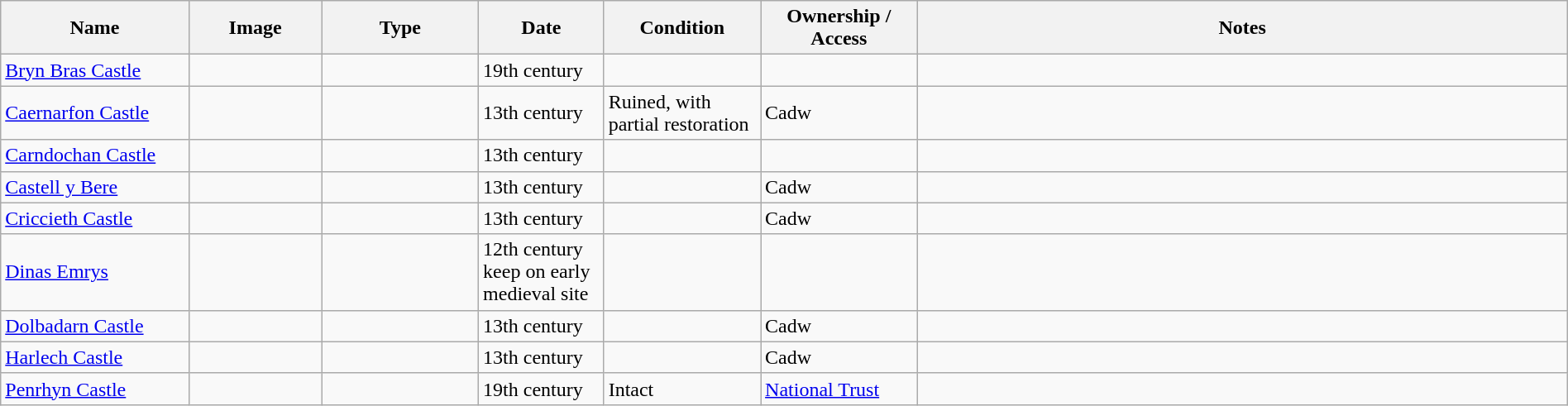<table class="wikitable sortable" width="100%">
<tr>
<th width="12%">Name</th>
<th class="unsortable" width="100">Image</th>
<th width="10%">Type</th>
<th width="8%">Date</th>
<th width="10%">Condition</th>
<th width="10%">Ownership / Access</th>
<th class="unsortable">Notes</th>
</tr>
<tr>
<td><a href='#'>Bryn Bras Castle</a></td>
<td></td>
<td></td>
<td>19th century</td>
<td></td>
<td></td>
<td></td>
</tr>
<tr>
<td><a href='#'>Caernarfon Castle</a></td>
<td></td>
<td></td>
<td>13th century</td>
<td>Ruined, with partial restoration</td>
<td>Cadw</td>
<td></td>
</tr>
<tr>
<td><a href='#'>Carndochan Castle</a></td>
<td></td>
<td></td>
<td>13th century</td>
<td></td>
<td></td>
<td></td>
</tr>
<tr>
<td><a href='#'>Castell y Bere</a></td>
<td></td>
<td></td>
<td>13th century</td>
<td></td>
<td>Cadw</td>
<td></td>
</tr>
<tr>
<td><a href='#'>Criccieth Castle</a></td>
<td></td>
<td></td>
<td>13th century</td>
<td></td>
<td>Cadw</td>
<td></td>
</tr>
<tr>
<td><a href='#'>Dinas Emrys</a></td>
<td></td>
<td></td>
<td>12th century keep on early medieval site</td>
<td></td>
<td></td>
<td></td>
</tr>
<tr>
<td><a href='#'>Dolbadarn Castle</a></td>
<td></td>
<td></td>
<td>13th century</td>
<td></td>
<td>Cadw</td>
<td></td>
</tr>
<tr>
<td><a href='#'>Harlech Castle</a></td>
<td></td>
<td></td>
<td>13th century</td>
<td></td>
<td>Cadw</td>
<td></td>
</tr>
<tr>
<td><a href='#'>Penrhyn Castle</a></td>
<td></td>
<td></td>
<td>19th century</td>
<td>Intact</td>
<td><a href='#'>National Trust</a></td>
<td></td>
</tr>
</table>
